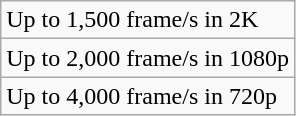<table class="wikitable">
<tr>
<td>Up to 1,500 frame/s in 2K</td>
</tr>
<tr>
<td>Up to 2,000 frame/s in 1080p</td>
</tr>
<tr>
<td>Up to 4,000 frame/s in 720p</td>
</tr>
</table>
